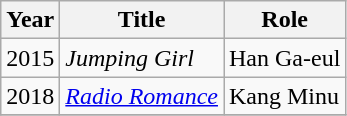<table class="wikitable">
<tr>
<th>Year</th>
<th>Title</th>
<th>Role</th>
</tr>
<tr>
<td>2015</td>
<td><em>Jumping Girl</em></td>
<td>Han Ga-eul</td>
</tr>
<tr>
<td>2018</td>
<td><em><a href='#'>Radio Romance</a></em></td>
<td>Kang Minu</td>
</tr>
<tr>
</tr>
</table>
